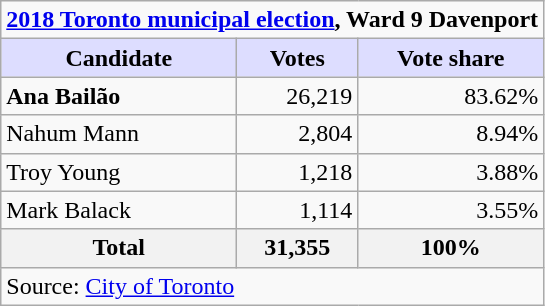<table class="wikitable plainrowheaders">
<tr>
<td colspan="3"><strong><a href='#'>2018 Toronto municipal election</a>, Ward 9 Davenport</strong></td>
</tr>
<tr>
<th scope="col" style="background:#ddf; width:150px;">Candidate</th>
<th scope="col" style="background:#ddf;">Votes</th>
<th scope="col" style="background:#ddf;">Vote share</th>
</tr>
<tr>
<td scope="row"><strong>Ana Bailão</strong></td>
<td align="right">26,219</td>
<td align="right">83.62%</td>
</tr>
<tr>
<td scope="row">Nahum Mann</td>
<td align="right">2,804</td>
<td align="right">8.94%</td>
</tr>
<tr>
<td scope="row">Troy Young</td>
<td align="right">1,218</td>
<td align="right">3.88%</td>
</tr>
<tr>
<td scope="row">Mark Balack</td>
<td align="right">1,114</td>
<td align="right">3.55%</td>
</tr>
<tr>
<th scope="row"><strong>Total</strong></th>
<th align="right">31,355</th>
<th align="right">100%</th>
</tr>
<tr>
<td colspan="3">Source: <a href='#'>City of Toronto</a></td>
</tr>
</table>
